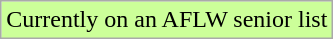<table class="wikitable">
<tr bgcolor="#CCFF99">
<td>Currently on an AFLW senior list</td>
</tr>
</table>
